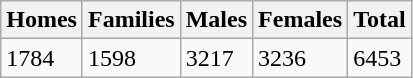<table class="wikitable">
<tr>
<th>Homes</th>
<th>Families</th>
<th>Males</th>
<th>Females</th>
<th>Total</th>
</tr>
<tr>
<td>1784</td>
<td>1598</td>
<td>3217</td>
<td>3236</td>
<td>6453</td>
</tr>
</table>
